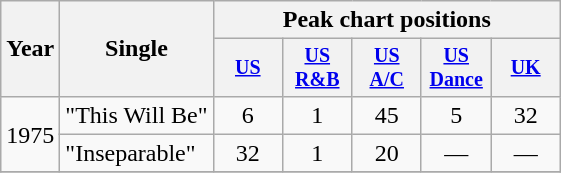<table class="wikitable" style="text-align:center;">
<tr>
<th rowspan="2">Year</th>
<th rowspan="2">Single</th>
<th colspan="5">Peak chart positions</th>
</tr>
<tr style="font-size:smaller;">
<th width="40"><a href='#'>US</a><br></th>
<th width="40"><a href='#'>US<br>R&B</a><br></th>
<th width="40"><a href='#'>US<br>A/C</a><br></th>
<th width="40"><a href='#'>US<br>Dance</a><br></th>
<th width="40"><a href='#'>UK</a><br></th>
</tr>
<tr>
<td rowspan="2">1975</td>
<td align="left">"This Will Be"</td>
<td>6</td>
<td>1</td>
<td>45</td>
<td>5</td>
<td>32</td>
</tr>
<tr>
<td align="left">"Inseparable"</td>
<td>32</td>
<td>1</td>
<td>20</td>
<td>—</td>
<td>—</td>
</tr>
<tr>
</tr>
</table>
